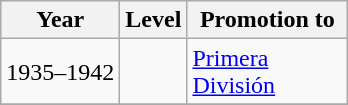<table class="wikitable sortable">
<tr>
<th width=>Year</th>
<th width=>Level</th>
<th width=100px>Promotion to</th>
</tr>
<tr>
<td>1935–1942</td>
<td></td>
<td><a href='#'>Primera División</a></td>
</tr>
<tr>
</tr>
</table>
